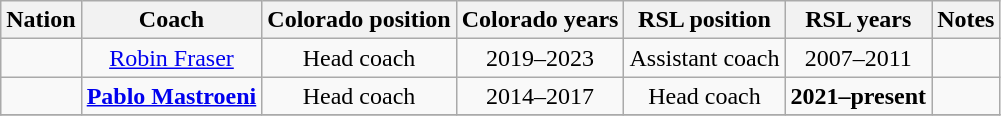<table class="wikitable sortable" style="text-align: center">
<tr>
<th scope="col">Nation</th>
<th scope="col">Coach</th>
<th scope="col">Colorado position</th>
<th scope="col">Colorado years</th>
<th scope="col">RSL position</th>
<th scope="col">RSL years</th>
<th scope="col">Notes</th>
</tr>
<tr>
<td></td>
<td><a href='#'>Robin Fraser</a></td>
<td>Head coach</td>
<td>2019–2023</td>
<td>Assistant coach</td>
<td>2007–2011</td>
<td></td>
</tr>
<tr>
<td></td>
<td><strong><a href='#'>Pablo Mastroeni</a></strong></td>
<td>Head coach</td>
<td>2014–2017</td>
<td>Head coach</td>
<td><strong>2021–present</strong></td>
<td></td>
</tr>
<tr>
</tr>
</table>
